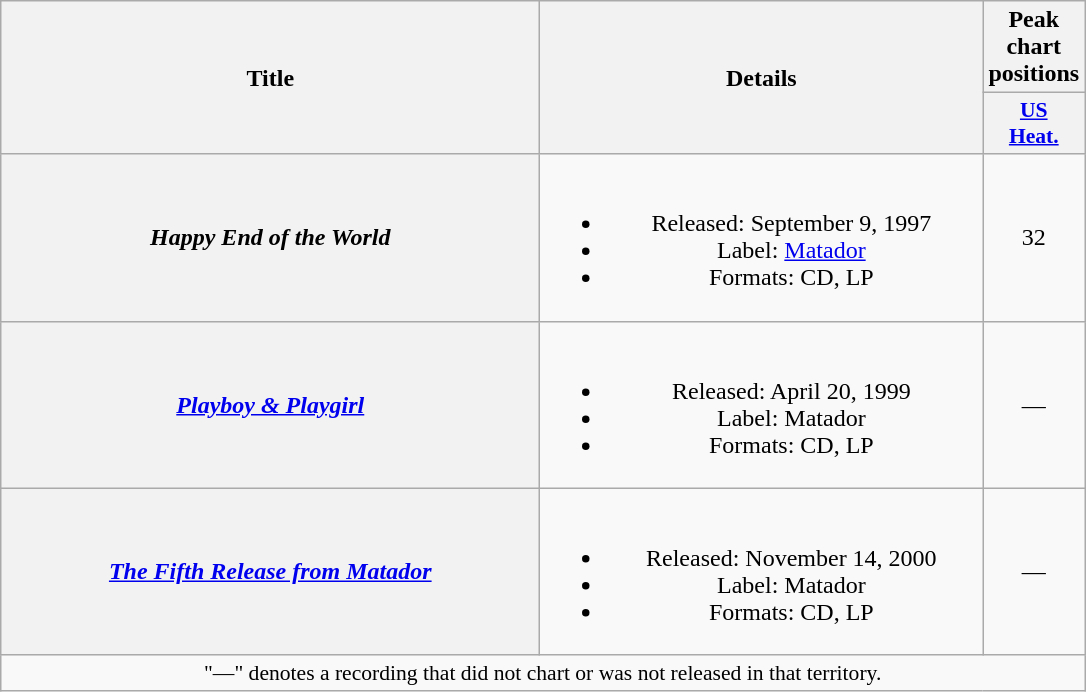<table class="wikitable plainrowheaders" style="text-align:center;">
<tr>
<th scope="col" rowspan="2" style="width:22em;">Title</th>
<th scope="col" rowspan="2" style="width:18em;">Details</th>
<th scope="col" colspan="1">Peak chart positions</th>
</tr>
<tr>
<th scope="col" style="width:2.5em;font-size:90%;"><a href='#'>US<br>Heat.</a><br></th>
</tr>
<tr>
<th scope="row"><em>Happy End of the World</em></th>
<td><br><ul><li>Released: September 9, 1997</li><li>Label: <a href='#'>Matador</a></li><li>Formats: CD, LP</li></ul></td>
<td>32</td>
</tr>
<tr>
<th scope="row"><em><a href='#'>Playboy & Playgirl</a></em></th>
<td><br><ul><li>Released: April 20, 1999</li><li>Label: Matador</li><li>Formats: CD, LP</li></ul></td>
<td>—</td>
</tr>
<tr>
<th scope="row"><em><a href='#'>The Fifth Release from Matador</a></em></th>
<td><br><ul><li>Released: November 14, 2000</li><li>Label: Matador</li><li>Formats: CD, LP</li></ul></td>
<td>—</td>
</tr>
<tr>
<td colspan="3" style="font-size:90%">"—" denotes a recording that did not chart or was not released in that territory.</td>
</tr>
</table>
